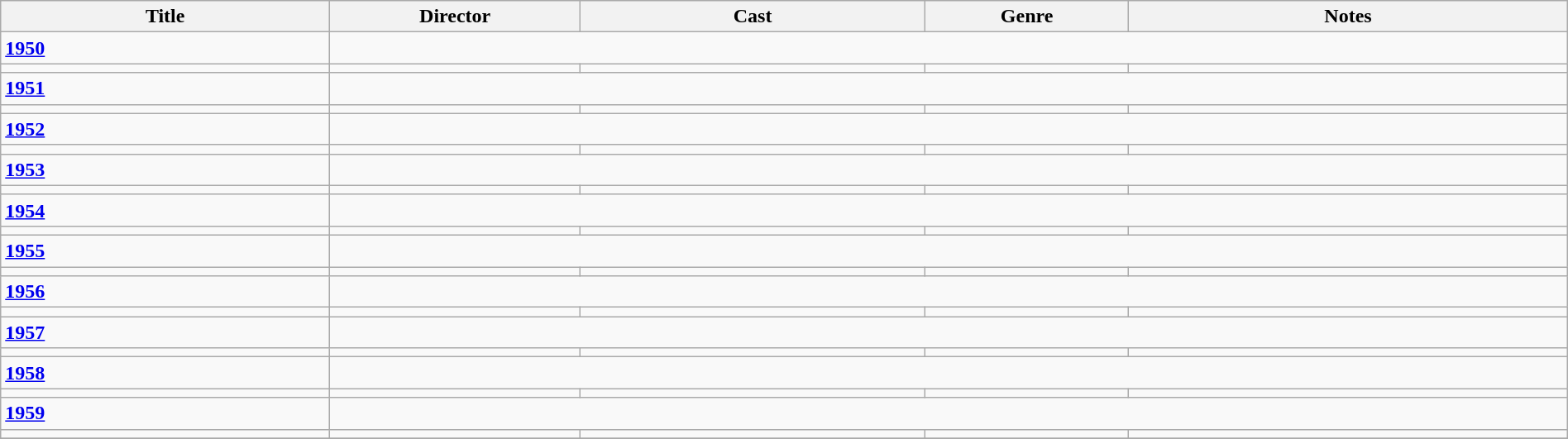<table class="wikitable" width= "100%">
<tr>
<th width=21%>Title</th>
<th width=16%>Director</th>
<th width=22%>Cast</th>
<th width=13%>Genre</th>
<th width=28%>Notes</th>
</tr>
<tr>
<td><strong><a href='#'>1950</a></strong></td>
</tr>
<tr>
<td></td>
<td></td>
<td></td>
<td></td>
<td></td>
</tr>
<tr>
<td><strong><a href='#'>1951</a></strong></td>
</tr>
<tr>
<td></td>
<td></td>
<td></td>
<td></td>
<td></td>
</tr>
<tr>
<td><strong><a href='#'>1952</a></strong></td>
</tr>
<tr>
<td></td>
<td></td>
<td></td>
<td></td>
<td></td>
</tr>
<tr>
<td><strong><a href='#'>1953</a></strong></td>
</tr>
<tr>
<td></td>
<td></td>
<td></td>
<td></td>
<td></td>
</tr>
<tr>
<td><strong><a href='#'>1954</a></strong></td>
</tr>
<tr>
<td></td>
<td></td>
<td></td>
<td></td>
<td></td>
</tr>
<tr>
<td><strong><a href='#'>1955</a></strong></td>
</tr>
<tr>
<td></td>
<td></td>
<td></td>
<td></td>
<td></td>
</tr>
<tr>
<td><strong><a href='#'>1956</a></strong></td>
</tr>
<tr>
<td></td>
<td></td>
<td></td>
<td></td>
<td></td>
</tr>
<tr>
<td><strong><a href='#'>1957</a></strong></td>
</tr>
<tr>
<td></td>
<td></td>
<td></td>
<td></td>
<td></td>
</tr>
<tr>
<td><strong><a href='#'>1958</a></strong></td>
</tr>
<tr>
<td></td>
<td></td>
<td></td>
<td></td>
<td></td>
</tr>
<tr>
<td><strong><a href='#'>1959</a></strong></td>
</tr>
<tr>
<td></td>
<td></td>
<td></td>
<td></td>
<td></td>
</tr>
<tr>
</tr>
</table>
